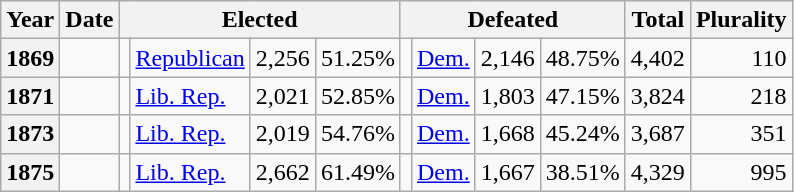<table class=wikitable>
<tr>
<th>Year</th>
<th>Date</th>
<th ! colspan="4">Elected</th>
<th ! colspan="4">Defeated</th>
<th>Total</th>
<th>Plurality</th>
</tr>
<tr>
<th valign="top">1869</th>
<td valign="top"></td>
<td valign="top"></td>
<td valign="top" ><a href='#'>Republican</a></td>
<td valign="top" align="right">2,256</td>
<td valign="top" align="right">51.25%</td>
<td valign="top"></td>
<td valign="top" ><a href='#'>Dem.</a></td>
<td valign="top" align="right">2,146</td>
<td valign="top" align="right">48.75%</td>
<td valign="top" align="right">4,402</td>
<td valign="top" align="right">110</td>
</tr>
<tr>
<th valign="top">1871</th>
<td valign="top"></td>
<td valign="top"></td>
<td valign="top" ><a href='#'>Lib. Rep.</a></td>
<td valign="top" align="right">2,021</td>
<td valign="top" align="right">52.85%</td>
<td valign="top"></td>
<td valign="top" ><a href='#'>Dem.</a></td>
<td valign="top" align="right">1,803</td>
<td valign="top" align="right">47.15%</td>
<td valign="top" align="right">3,824</td>
<td valign="top" align="right">218</td>
</tr>
<tr>
<th valign="top">1873</th>
<td valign="top"></td>
<td valign="top"></td>
<td valign="top" ><a href='#'>Lib. Rep.</a></td>
<td valign="top" align="right">2,019</td>
<td valign="top" align="right">54.76%</td>
<td valign="top"></td>
<td valign="top" ><a href='#'>Dem.</a></td>
<td valign="top" align="right">1,668</td>
<td valign="top" align="right">45.24%</td>
<td valign="top" align="right">3,687</td>
<td valign="top" align="right">351</td>
</tr>
<tr>
<th valign="top">1875</th>
<td valign="top"></td>
<td valign="top"></td>
<td valign="top" ><a href='#'>Lib. Rep.</a></td>
<td valign="top" align="right">2,662</td>
<td valign="top" align="right">61.49%</td>
<td valign="top"></td>
<td valign="top" ><a href='#'>Dem.</a></td>
<td valign="top" align="right">1,667</td>
<td valign="top" align="right">38.51%</td>
<td valign="top" align="right">4,329</td>
<td valign="top" align="right">995</td>
</tr>
</table>
